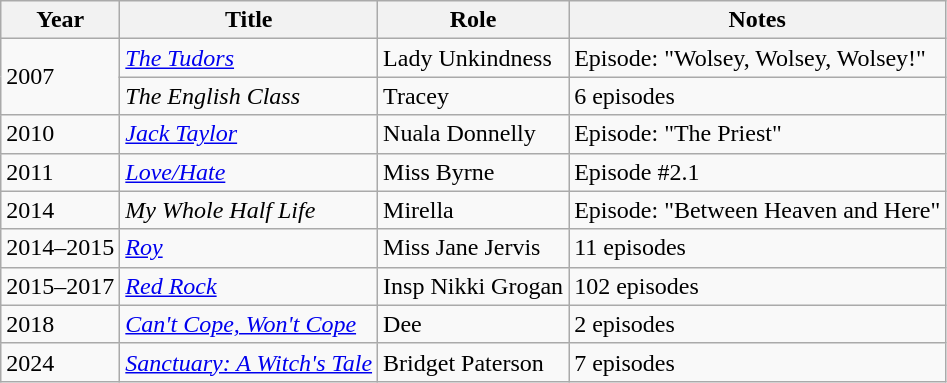<table class="wikitable sortable">
<tr>
<th>Year</th>
<th>Title</th>
<th>Role</th>
<th class="unsortable">Notes</th>
</tr>
<tr>
<td rowspan="2">2007</td>
<td><em><a href='#'>The Tudors</a></em></td>
<td>Lady Unkindness</td>
<td>Episode: "Wolsey, Wolsey, Wolsey!"</td>
</tr>
<tr>
<td><em>The English Class</em></td>
<td>Tracey</td>
<td>6 episodes</td>
</tr>
<tr>
<td>2010</td>
<td><em><a href='#'>Jack Taylor</a></em></td>
<td>Nuala Donnelly</td>
<td>Episode: "The Priest"</td>
</tr>
<tr>
<td>2011</td>
<td><em><a href='#'>Love/Hate</a></em></td>
<td>Miss Byrne</td>
<td>Episode #2.1</td>
</tr>
<tr>
<td>2014</td>
<td><em>My Whole Half Life</em></td>
<td>Mirella</td>
<td>Episode: "Between Heaven and Here"</td>
</tr>
<tr>
<td>2014–2015</td>
<td><em><a href='#'>Roy</a></em></td>
<td>Miss Jane Jervis</td>
<td>11 episodes</td>
</tr>
<tr>
<td>2015–2017</td>
<td><em><a href='#'>Red Rock</a></em></td>
<td>Insp Nikki Grogan</td>
<td>102 episodes</td>
</tr>
<tr>
<td>2018</td>
<td><em><a href='#'>Can't Cope, Won't Cope</a></em></td>
<td>Dee</td>
<td>2 episodes</td>
</tr>
<tr>
<td>2024</td>
<td><em><a href='#'>Sanctuary: A Witch's Tale</a></em></td>
<td>Bridget Paterson</td>
<td>7 episodes</td>
</tr>
</table>
